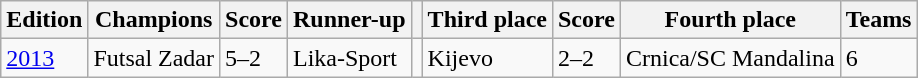<table class="wikitable">
<tr>
<th>Edition</th>
<th>Champions</th>
<th>Score</th>
<th>Runner-up</th>
<th></th>
<th>Third place</th>
<th>Score</th>
<th>Fourth place</th>
<th>Teams</th>
</tr>
<tr>
<td><a href='#'>2013</a></td>
<td>Futsal Zadar</td>
<td>5–2</td>
<td>Lika-Sport</td>
<td></td>
<td>Kijevo</td>
<td>2–2</td>
<td>Crnica/SC Mandalina</td>
<td>6</td>
</tr>
</table>
